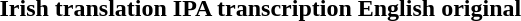<table>
<tr>
<th>Irish translation</th>
<th>IPA transcription</th>
<th>English original</th>
</tr>
<tr style="vertical-align:top; white-space:nowrap;">
<td></td>
<td></td>
<td></td>
</tr>
</table>
